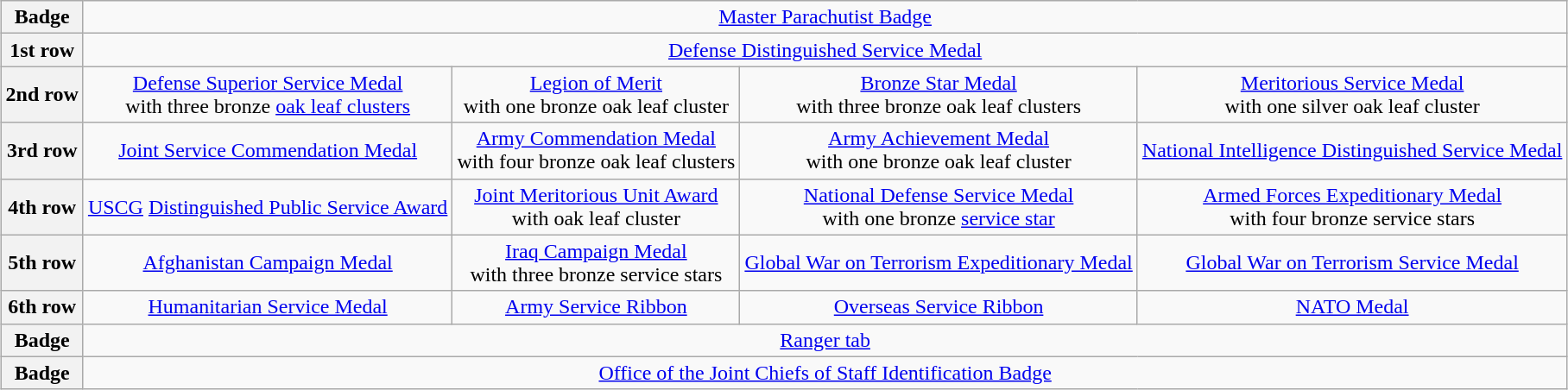<table class="wikitable" style="margin:1em auto; text-align:center;">
<tr>
<th>Badge</th>
<td colspan="4"><a href='#'>Master Parachutist Badge</a></td>
</tr>
<tr>
<th>1st row</th>
<td colspan="4"><a href='#'>Defense Distinguished Service Medal</a></td>
</tr>
<tr>
<th>2nd row</th>
<td style="text-align:center;"><a href='#'>Defense Superior Service Medal</a><br>with three bronze <a href='#'>oak leaf clusters</a></td>
<td style="text-align:center;"><a href='#'>Legion of Merit</a><br>with one bronze oak leaf cluster</td>
<td style="text-align:center;"><a href='#'>Bronze Star Medal</a><br>with three bronze oak leaf clusters</td>
<td style="text-align:center;"><a href='#'>Meritorious Service Medal</a><br>with one silver oak leaf cluster</td>
</tr>
<tr>
<th>3rd row</th>
<td style="text-align:center;"><a href='#'>Joint Service Commendation Medal</a></td>
<td style="text-align:center;"><a href='#'>Army Commendation Medal</a><br>with four bronze oak leaf clusters</td>
<td style="text-align:center;"><a href='#'>Army Achievement Medal</a><br>with one bronze oak leaf cluster</td>
<td style="text-align:center;"><a href='#'>National Intelligence Distinguished Service Medal</a></td>
</tr>
<tr>
<th>4th row</th>
<td style="text-align:center;"><a href='#'>USCG</a> <a href='#'>Distinguished Public Service Award</a></td>
<td style="text-align:center;"><a href='#'>Joint Meritorious Unit Award</a><br>with oak leaf cluster</td>
<td style="text-align:center;"><a href='#'>National Defense Service Medal</a><br>with one bronze <a href='#'>service star</a></td>
<td style="text-align:center;"><a href='#'>Armed Forces Expeditionary Medal</a><br>with four bronze service stars</td>
</tr>
<tr>
<th>5th row</th>
<td style="text-align:center;"><a href='#'>Afghanistan Campaign Medal</a></td>
<td style="text-align:center;"><a href='#'>Iraq Campaign Medal</a><br>with three bronze service stars</td>
<td style="text-align:center;"><a href='#'>Global War on Terrorism Expeditionary Medal</a></td>
<td style="text-align:center;"><a href='#'>Global War on Terrorism Service Medal</a></td>
</tr>
<tr>
<th>6th row</th>
<td style="text-align:center;"><a href='#'>Humanitarian Service Medal</a></td>
<td style="text-align:center;"><a href='#'>Army Service Ribbon</a></td>
<td style="text-align:center;"><a href='#'>Overseas Service Ribbon</a></td>
<td style="text-align:center;"><a href='#'>NATO Medal</a></td>
</tr>
<tr>
<th>Badge</th>
<td colspan="4"><a href='#'>Ranger tab</a></td>
</tr>
<tr>
<th>Badge</th>
<td colspan="4"><a href='#'>Office of the Joint Chiefs of Staff Identification Badge</a></td>
</tr>
</table>
